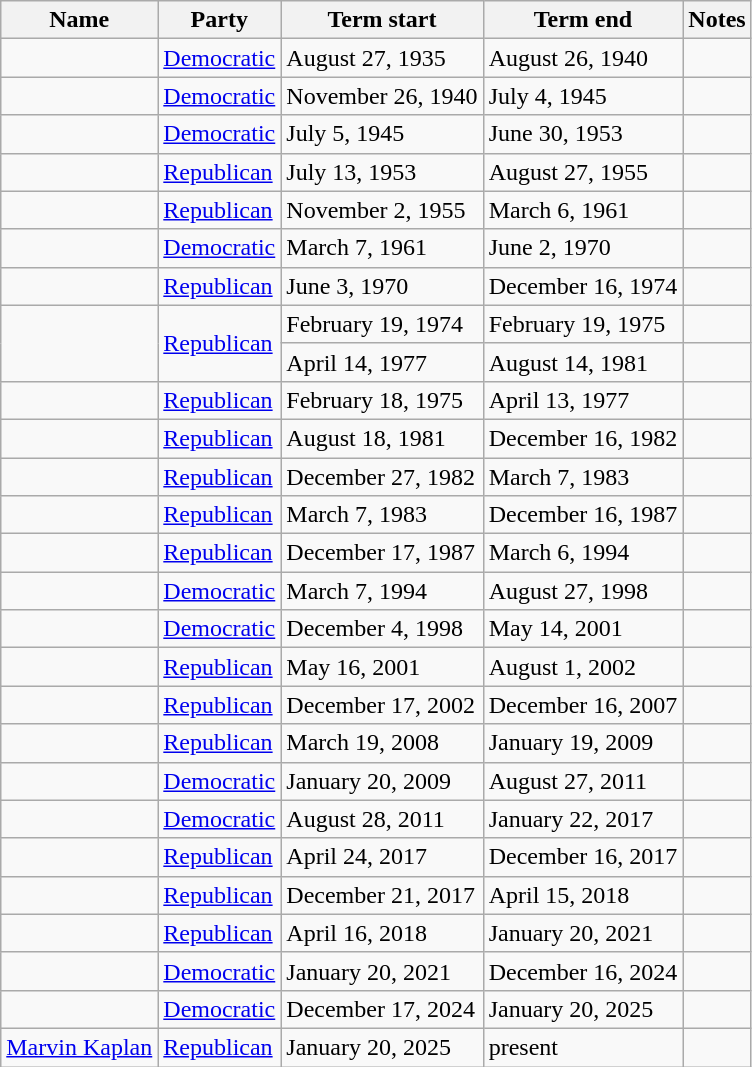<table class="wikitable sortable">
<tr>
<th>Name</th>
<th>Party</th>
<th>Term start</th>
<th>Term end</th>
<th>Notes</th>
</tr>
<tr>
<td></td>
<td><a href='#'>Democratic</a></td>
<td>August 27, 1935</td>
<td>August 26, 1940</td>
<td> </td>
</tr>
<tr>
<td></td>
<td><a href='#'>Democratic</a></td>
<td>November 26, 1940</td>
<td>July 4, 1945</td>
<td> </td>
</tr>
<tr>
<td></td>
<td><a href='#'>Democratic</a></td>
<td>July 5, 1945</td>
<td>June 30, 1953</td>
<td> </td>
</tr>
<tr>
<td></td>
<td><a href='#'>Republican</a></td>
<td>July 13, 1953</td>
<td>August 27, 1955</td>
<td> </td>
</tr>
<tr>
<td></td>
<td><a href='#'>Republican</a></td>
<td>November 2, 1955</td>
<td>March 6, 1961</td>
<td></td>
</tr>
<tr>
<td></td>
<td><a href='#'>Democratic</a></td>
<td>March 7, 1961</td>
<td>June 2, 1970</td>
<td> </td>
</tr>
<tr>
<td></td>
<td><a href='#'>Republican</a></td>
<td>June 3, 1970</td>
<td>December 16, 1974</td>
<td> </td>
</tr>
<tr>
<td rowspan="2"></td>
<td rowspan="2" ><a href='#'>Republican</a></td>
<td>February 19, 1974</td>
<td>February 19, 1975</td>
<td></td>
</tr>
<tr>
<td>April 14, 1977</td>
<td>August 14, 1981</td>
<td></td>
</tr>
<tr>
<td></td>
<td><a href='#'>Republican</a></td>
<td>February 18, 1975</td>
<td>April 13, 1977</td>
<td></td>
</tr>
<tr>
<td></td>
<td><a href='#'>Republican</a></td>
<td>August 18, 1981</td>
<td>December 16, 1982</td>
<td></td>
</tr>
<tr>
<td></td>
<td><a href='#'>Republican</a></td>
<td>December 27, 1982</td>
<td>March 7, 1983</td>
<td></td>
</tr>
<tr>
<td></td>
<td><a href='#'>Republican</a></td>
<td>March 7, 1983</td>
<td>December 16, 1987</td>
<td> </td>
</tr>
<tr>
<td></td>
<td><a href='#'>Republican</a></td>
<td>December 17, 1987</td>
<td>March 6, 1994</td>
<td></td>
</tr>
<tr>
<td></td>
<td><a href='#'>Democratic</a></td>
<td>March 7, 1994</td>
<td>August 27, 1998</td>
<td></td>
</tr>
<tr>
<td></td>
<td><a href='#'>Democratic</a></td>
<td>December 4, 1998</td>
<td>May 14, 2001</td>
<td></td>
</tr>
<tr>
<td></td>
<td><a href='#'>Republican</a></td>
<td>May 16, 2001</td>
<td>August 1, 2002</td>
<td></td>
</tr>
<tr>
<td></td>
<td><a href='#'>Republican</a></td>
<td>December 17, 2002</td>
<td>December 16, 2007</td>
<td> </td>
</tr>
<tr>
<td></td>
<td><a href='#'>Republican</a></td>
<td>March 19, 2008</td>
<td>January 19, 2009</td>
<td></td>
</tr>
<tr>
<td></td>
<td><a href='#'>Democratic</a></td>
<td>January 20, 2009</td>
<td>August 27, 2011</td>
<td></td>
</tr>
<tr>
<td></td>
<td><a href='#'>Democratic</a></td>
<td>August 28, 2011</td>
<td>January 22, 2017</td>
<td></td>
</tr>
<tr>
<td></td>
<td><a href='#'>Republican</a></td>
<td>April 24, 2017</td>
<td>December 16, 2017</td>
<td></td>
</tr>
<tr>
<td></td>
<td><a href='#'>Republican</a></td>
<td>December 21, 2017</td>
<td>April 15, 2018</td>
<td></td>
</tr>
<tr>
<td></td>
<td><a href='#'>Republican</a></td>
<td>April 16, 2018</td>
<td>January 20, 2021</td>
<td></td>
</tr>
<tr>
<td></td>
<td><a href='#'>Democratic</a></td>
<td>January 20, 2021</td>
<td>December 16, 2024</td>
<td></td>
</tr>
<tr>
<td></td>
<td><a href='#'>Democratic</a></td>
<td>December 17, 2024</td>
<td>January 20, 2025</td>
<td></td>
</tr>
<tr>
<td><a href='#'>Marvin Kaplan</a></td>
<td><a href='#'>Republican</a></td>
<td>January 20, 2025</td>
<td>present</td>
<td></td>
</tr>
</table>
